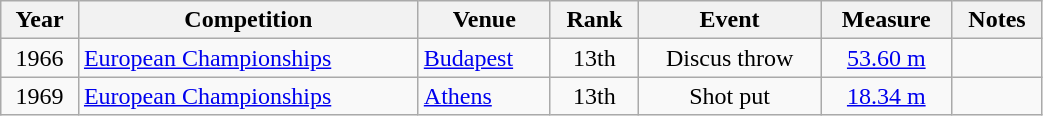<table class="wikitable" width=55% style="font-size:100%; text-align:center;">
<tr>
<th>Year</th>
<th>Competition</th>
<th>Venue</th>
<th>Rank</th>
<th>Event</th>
<th>Measure</th>
<th>Notes</th>
</tr>
<tr>
<td>1966</td>
<td align=left><a href='#'>European Championships</a></td>
<td align=left> <a href='#'>Budapest</a></td>
<td>13th</td>
<td>Discus throw</td>
<td><a href='#'>53.60 m</a></td>
<td></td>
</tr>
<tr>
<td>1969</td>
<td align=left><a href='#'>European Championships</a></td>
<td align=left> <a href='#'>Athens</a></td>
<td>13th</td>
<td>Shot put</td>
<td><a href='#'>18.34 m</a></td>
<td></td>
</tr>
</table>
